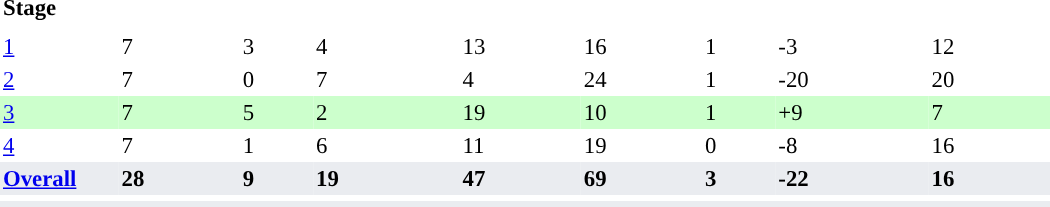<table class="toccolours" border=0 cellpadding="2" cellspacing="0" style="font-size:95%; text-align:left; width:700px;">
<tr align="left" style="background:#">
<th style="width:75px">Stage</th>
<th></th>
<th></th>
<th></th>
<th></th>
<th></th>
<th></th>
<th></th>
<th></th>
<th></th>
</tr>
<tr>
<td colspan = "10"></td>
</tr>
<tr>
</tr>
<tr style="">
<td><a href='#'>1</a></td>
<td>7</td>
<td>3</td>
<td>4</td>
<td></td>
<td>13</td>
<td>16</td>
<td>1</td>
<td>-3</td>
<td>12</td>
</tr>
<tr>
<td><a href='#'>2</a></td>
<td>7</td>
<td>0</td>
<td>7</td>
<td></td>
<td>4</td>
<td>24</td>
<td>1</td>
<td>-20</td>
<td>20</td>
</tr>
<tr style="background:#cfc">
<td><a href='#'>3</a></td>
<td>7</td>
<td>5</td>
<td>2</td>
<td></td>
<td>19</td>
<td>10</td>
<td>1</td>
<td>+9</td>
<td>7</td>
</tr>
<tr>
<td><a href='#'>4</a></td>
<td>7</td>
<td>1</td>
<td>6</td>
<td></td>
<td>11</td>
<td>19</td>
<td>0</td>
<td>-8</td>
<td>16</td>
</tr>
<tr style="background-color:#EAECF0;">
<th><a href='#'>Overall</a></th>
<th>28</th>
<th>9</th>
<th>19</th>
<th></th>
<th>47</th>
<th>69</th>
<th>3</th>
<th>-22</th>
<th>16</th>
</tr>
<tr>
<td colspan="10"></td>
</tr>
<tr align="left" style="background:#EAECF0; color:#000;">
<td colspan="10" style="text-align:center;"> </td>
</tr>
</table>
